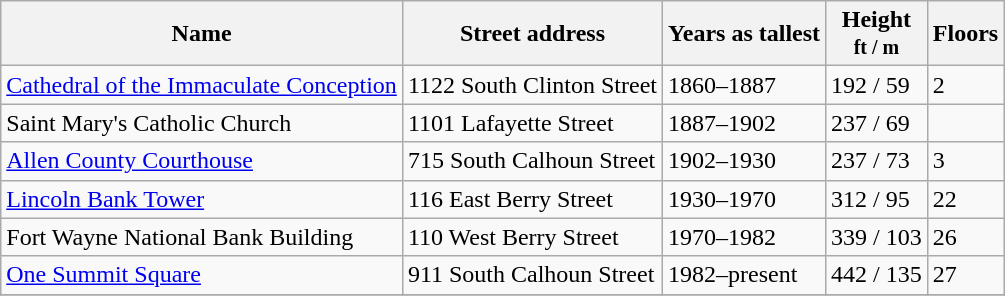<table class="wikitable sortable">
<tr>
<th>Name</th>
<th>Street address</th>
<th>Years as tallest</th>
<th>Height<br><small>ft / m</small></th>
<th>Floors</th>
</tr>
<tr>
<td><a href='#'>Cathedral of the Immaculate Conception</a></td>
<td>1122 South Clinton Street</td>
<td>1860–1887</td>
<td>192 / 59</td>
<td>2</td>
</tr>
<tr>
<td>Saint Mary's Catholic Church</td>
<td>1101 Lafayette Street</td>
<td>1887–1902</td>
<td>237 / 69</td>
<td></td>
</tr>
<tr>
<td><a href='#'>Allen County Courthouse</a></td>
<td>715 South Calhoun Street</td>
<td>1902–1930</td>
<td>237 / 73</td>
<td>3</td>
</tr>
<tr>
<td><a href='#'>Lincoln Bank Tower</a></td>
<td>116 East Berry Street</td>
<td>1930–1970</td>
<td>312 / 95</td>
<td>22</td>
</tr>
<tr>
<td>Fort Wayne National Bank Building</td>
<td>110 West Berry Street</td>
<td>1970–1982</td>
<td>339 / 103</td>
<td>26</td>
</tr>
<tr>
<td><a href='#'>One Summit Square</a></td>
<td>911 South Calhoun Street</td>
<td>1982–present</td>
<td>442 / 135</td>
<td>27</td>
</tr>
<tr>
</tr>
</table>
